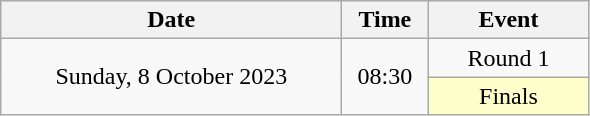<table class = "wikitable" style="text-align:center;">
<tr>
<th width=220>Date</th>
<th width=50>Time</th>
<th width=100>Event</th>
</tr>
<tr>
<td rowspan=2>Sunday, 8 October 2023</td>
<td rowspan=2>08:30</td>
<td>Round 1</td>
</tr>
<tr>
<td bgcolor=ffffcc>Finals</td>
</tr>
</table>
